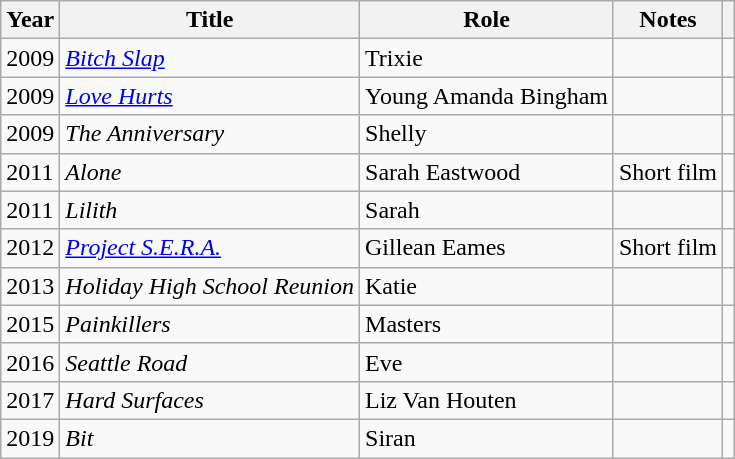<table class="wikitable sortable">
<tr>
<th>Year</th>
<th>Title</th>
<th>Role</th>
<th class="unsortable">Notes</th>
<th scope="col" class="unsortable"></th>
</tr>
<tr>
<td>2009</td>
<td><em><a href='#'>Bitch Slap</a></em></td>
<td>Trixie</td>
<td></td>
<td></td>
</tr>
<tr>
<td>2009</td>
<td><em><a href='#'>Love Hurts</a></em></td>
<td>Young Amanda Bingham</td>
<td></td>
<td></td>
</tr>
<tr>
<td>2009</td>
<td data-sort-value="Anniversary, The"><em>The Anniversary</em></td>
<td>Shelly</td>
<td></td>
<td></td>
</tr>
<tr>
<td>2011</td>
<td><em>Alone</em></td>
<td>Sarah Eastwood</td>
<td>Short film</td>
<td></td>
</tr>
<tr>
<td>2011</td>
<td><em>Lilith</em></td>
<td>Sarah</td>
<td></td>
<td></td>
</tr>
<tr>
<td>2012</td>
<td><em><a href='#'>Project S.E.R.A.</a></em></td>
<td>Gillean Eames</td>
<td>Short film</td>
<td></td>
</tr>
<tr>
<td>2013</td>
<td><em>Holiday High School Reunion</em></td>
<td>Katie</td>
<td></td>
<td></td>
</tr>
<tr>
<td>2015</td>
<td><em>Painkillers</em></td>
<td>Masters</td>
<td></td>
<td></td>
</tr>
<tr>
<td>2016</td>
<td><em>Seattle Road</em></td>
<td>Eve</td>
<td></td>
<td></td>
</tr>
<tr>
<td>2017</td>
<td><em>Hard Surfaces</em></td>
<td>Liz Van Houten</td>
<td></td>
<td></td>
</tr>
<tr>
<td>2019</td>
<td><em>Bit</em></td>
<td>Siran</td>
<td></td>
<td></td>
</tr>
</table>
